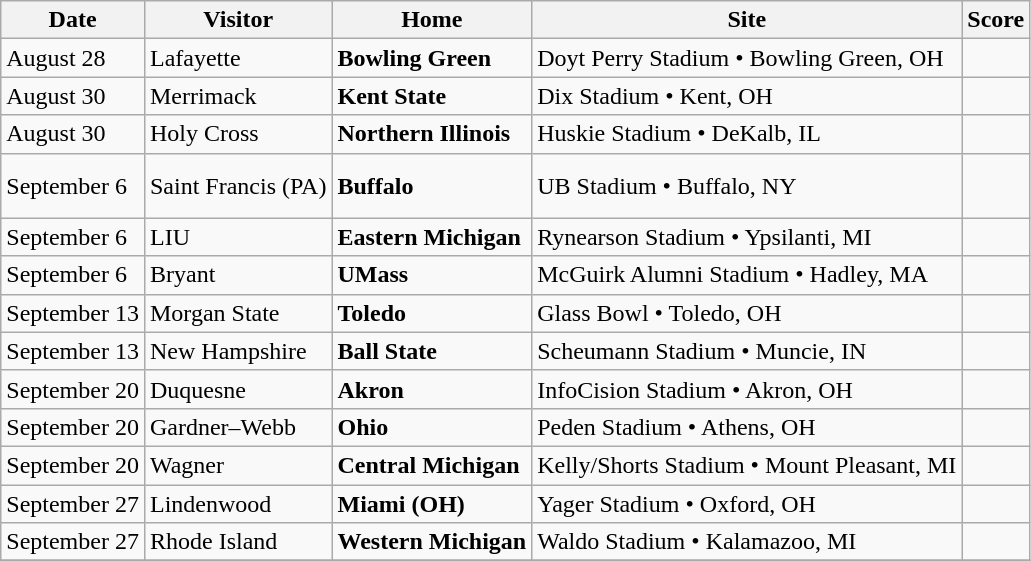<table class="wikitable">
<tr>
<th>Date</th>
<th>Visitor</th>
<th>Home</th>
<th>Site</th>
<th>Score</th>
</tr>
<tr>
<td>August 28</td>
<td>Lafayette</td>
<td><strong>Bowling Green</strong></td>
<td>Doyt Perry Stadium • Bowling Green, OH</td>
<td> </td>
</tr>
<tr>
<td>August 30</td>
<td>Merrimack</td>
<td><strong>Kent State</strong></td>
<td>Dix Stadium • Kent, OH</td>
<td> </td>
</tr>
<tr>
<td>August 30</td>
<td>Holy Cross</td>
<td><strong>Northern Illinois</strong></td>
<td>Huskie Stadium • DeKalb, IL</td>
<td> </td>
</tr>
<tr>
<td>September 6</td>
<td>Saint Francis (PA)</td>
<td><strong>Buffalo</strong></td>
<td>UB Stadium • Buffalo, NY</td>
<td><br> </td>
</tr>
<tr>
<td>September 6</td>
<td>LIU</td>
<td><strong>Eastern Michigan</strong></td>
<td>Rynearson Stadium • Ypsilanti, MI</td>
<td> </td>
</tr>
<tr>
<td>September 6</td>
<td>Bryant</td>
<td><strong>UMass</strong></td>
<td>McGuirk Alumni Stadium • Hadley, MA</td>
<td> </td>
</tr>
<tr>
<td>September 13</td>
<td>Morgan State</td>
<td><strong>Toledo</strong></td>
<td>Glass Bowl • Toledo, OH</td>
<td> </td>
</tr>
<tr>
<td>September 13</td>
<td>New Hampshire</td>
<td><strong>Ball State</strong></td>
<td>Scheumann Stadium • Muncie, IN</td>
<td> </td>
</tr>
<tr>
<td>September 20</td>
<td>Duquesne</td>
<td><strong>Akron</strong></td>
<td>InfoCision Stadium • Akron, OH</td>
<td> </td>
</tr>
<tr>
<td>September 20</td>
<td>Gardner–Webb</td>
<td><strong>Ohio</strong></td>
<td>Peden Stadium • Athens, OH</td>
<td> </td>
</tr>
<tr>
<td>September 20</td>
<td>Wagner</td>
<td><strong>Central Michigan</strong></td>
<td>Kelly/Shorts Stadium • Mount Pleasant, MI</td>
<td> </td>
</tr>
<tr>
<td>September 27</td>
<td>Lindenwood</td>
<td><strong>Miami (OH)</strong></td>
<td>Yager Stadium • Oxford, OH</td>
<td> </td>
</tr>
<tr>
<td>September 27</td>
<td>Rhode Island</td>
<td><strong>Western Michigan</strong></td>
<td>Waldo Stadium • Kalamazoo, MI</td>
<td> </td>
</tr>
<tr>
</tr>
</table>
